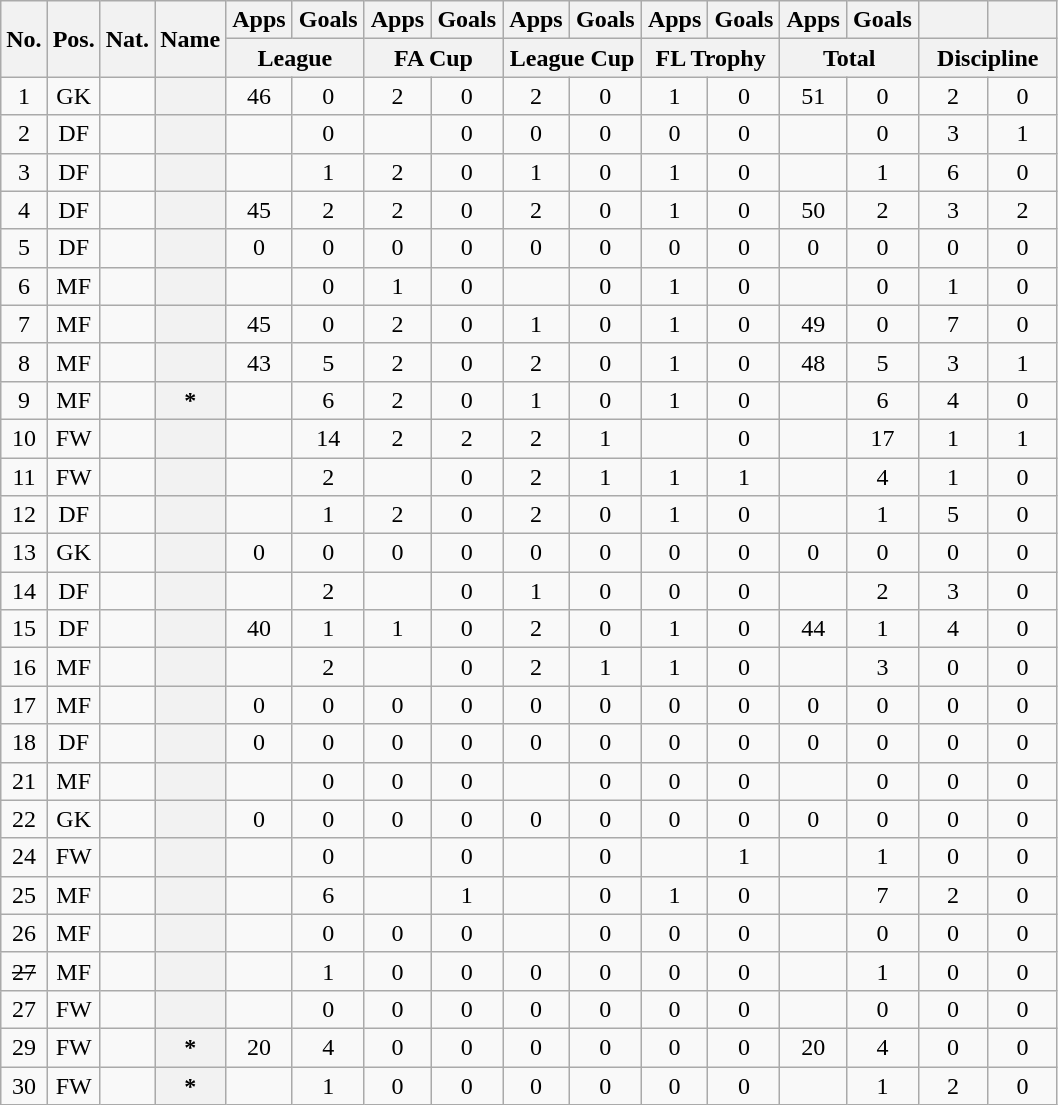<table class="wikitable sortable plainrowheaders" style="text-align:center">
<tr>
<th scope="col" rowspan="2">No.</th>
<th scope="col" rowspan="2">Pos.</th>
<th scope="col" rowspan="2">Nat.</th>
<th scope="col" rowspan="2">Name</th>
<th scope="col">Apps</th>
<th scope="col">Goals</th>
<th scope="col">Apps</th>
<th scope="col">Goals</th>
<th scope="col">Apps</th>
<th scope="col">Goals</th>
<th scope="col">Apps</th>
<th scope="col">Goals</th>
<th scope="col">Apps</th>
<th scope="col">Goals</th>
<th scope="col"></th>
<th scope="col"></th>
</tr>
<tr class="unsortable">
<th colspan="2" width="85">League</th>
<th colspan="2" width="85">FA Cup</th>
<th colspan="2" width="85">League Cup</th>
<th colspan="2" width="85">FL Trophy</th>
<th colspan="2" width="85">Total</th>
<th colspan="2" width="85">Discipline</th>
</tr>
<tr>
<td>1</td>
<td>GK</td>
<td></td>
<th scope="row"></th>
<td>46</td>
<td>0</td>
<td>2</td>
<td>0</td>
<td>2</td>
<td>0</td>
<td>1</td>
<td>0</td>
<td>51</td>
<td>0</td>
<td>2</td>
<td>0</td>
</tr>
<tr>
<td>2</td>
<td>DF</td>
<td></td>
<th scope="row"></th>
<td></td>
<td>0</td>
<td></td>
<td>0</td>
<td>0</td>
<td>0</td>
<td>0</td>
<td>0</td>
<td></td>
<td>0</td>
<td>3</td>
<td>1</td>
</tr>
<tr>
<td>3</td>
<td>DF</td>
<td></td>
<th scope="row"></th>
<td></td>
<td>1</td>
<td>2</td>
<td>0</td>
<td>1</td>
<td>0</td>
<td>1</td>
<td>0</td>
<td></td>
<td>1</td>
<td>6</td>
<td>0</td>
</tr>
<tr>
<td>4</td>
<td>DF</td>
<td></td>
<th scope="row"></th>
<td>45</td>
<td>2</td>
<td>2</td>
<td>0</td>
<td>2</td>
<td>0</td>
<td>1</td>
<td>0</td>
<td>50</td>
<td>2</td>
<td>3</td>
<td>2</td>
</tr>
<tr>
<td>5</td>
<td>DF</td>
<td></td>
<th scope="row"></th>
<td>0</td>
<td>0</td>
<td>0</td>
<td>0</td>
<td>0</td>
<td>0</td>
<td>0</td>
<td>0</td>
<td>0</td>
<td>0</td>
<td>0</td>
<td>0</td>
</tr>
<tr>
<td>6</td>
<td>MF</td>
<td></td>
<th scope="row"></th>
<td></td>
<td>0</td>
<td>1</td>
<td>0</td>
<td></td>
<td>0</td>
<td>1</td>
<td>0</td>
<td></td>
<td>0</td>
<td>1</td>
<td>0</td>
</tr>
<tr>
<td>7</td>
<td>MF</td>
<td></td>
<th scope="row"></th>
<td>45</td>
<td>0</td>
<td>2</td>
<td>0</td>
<td>1</td>
<td>0</td>
<td>1</td>
<td>0</td>
<td>49</td>
<td>0</td>
<td>7</td>
<td>0</td>
</tr>
<tr>
<td>8</td>
<td>MF</td>
<td></td>
<th scope="row"></th>
<td>43</td>
<td>5</td>
<td>2</td>
<td>0</td>
<td>2</td>
<td>0</td>
<td>1</td>
<td>0</td>
<td>48</td>
<td>5</td>
<td>3</td>
<td>1</td>
</tr>
<tr>
<td>9</td>
<td>MF</td>
<td></td>
<th scope="row"><em></em> *</th>
<td></td>
<td>6</td>
<td>2</td>
<td>0</td>
<td>1</td>
<td>0</td>
<td>1</td>
<td>0</td>
<td></td>
<td>6</td>
<td>4</td>
<td>0</td>
</tr>
<tr>
<td>10</td>
<td>FW</td>
<td></td>
<th scope="row"></th>
<td></td>
<td>14</td>
<td>2</td>
<td>2</td>
<td>2</td>
<td>1</td>
<td></td>
<td>0</td>
<td></td>
<td>17</td>
<td>1</td>
<td>1</td>
</tr>
<tr>
<td>11</td>
<td>FW</td>
<td></td>
<th scope="row"></th>
<td></td>
<td>2</td>
<td></td>
<td>0</td>
<td>2</td>
<td>1</td>
<td>1</td>
<td>1</td>
<td></td>
<td>4</td>
<td>1</td>
<td>0</td>
</tr>
<tr>
<td>12</td>
<td>DF</td>
<td></td>
<th scope="row"></th>
<td></td>
<td>1</td>
<td>2</td>
<td>0</td>
<td>2</td>
<td>0</td>
<td>1</td>
<td>0</td>
<td></td>
<td>1</td>
<td>5</td>
<td>0</td>
</tr>
<tr>
<td>13</td>
<td>GK</td>
<td></td>
<th scope="row"></th>
<td>0</td>
<td>0</td>
<td>0</td>
<td>0</td>
<td>0</td>
<td>0</td>
<td>0</td>
<td>0</td>
<td>0</td>
<td>0</td>
<td>0</td>
<td>0</td>
</tr>
<tr>
<td>14</td>
<td>DF</td>
<td></td>
<th scope="row"></th>
<td></td>
<td>2</td>
<td></td>
<td>0</td>
<td>1</td>
<td>0</td>
<td>0</td>
<td>0</td>
<td></td>
<td>2</td>
<td>3</td>
<td>0</td>
</tr>
<tr>
<td>15</td>
<td>DF</td>
<td></td>
<th scope="row"></th>
<td>40</td>
<td>1</td>
<td>1</td>
<td>0</td>
<td>2</td>
<td>0</td>
<td>1</td>
<td>0</td>
<td>44</td>
<td>1</td>
<td>4</td>
<td>0</td>
</tr>
<tr>
<td>16</td>
<td>MF</td>
<td></td>
<th scope="row"></th>
<td></td>
<td>2</td>
<td></td>
<td>0</td>
<td>2</td>
<td>1</td>
<td>1</td>
<td>0</td>
<td></td>
<td>3</td>
<td>0</td>
<td>0</td>
</tr>
<tr>
<td>17</td>
<td>MF</td>
<td></td>
<th scope="row"></th>
<td>0</td>
<td>0</td>
<td>0</td>
<td>0</td>
<td>0</td>
<td>0</td>
<td>0</td>
<td>0</td>
<td>0</td>
<td>0</td>
<td>0</td>
<td>0</td>
</tr>
<tr>
<td>18</td>
<td>DF</td>
<td></td>
<th scope="row"></th>
<td>0</td>
<td>0</td>
<td>0</td>
<td>0</td>
<td>0</td>
<td>0</td>
<td>0</td>
<td>0</td>
<td>0</td>
<td>0</td>
<td>0</td>
<td>0</td>
</tr>
<tr>
<td>21</td>
<td>MF</td>
<td></td>
<th scope="row"></th>
<td></td>
<td>0</td>
<td>0</td>
<td>0</td>
<td></td>
<td>0</td>
<td>0</td>
<td>0</td>
<td></td>
<td>0</td>
<td>0</td>
<td>0</td>
</tr>
<tr>
<td>22</td>
<td>GK</td>
<td></td>
<th scope="row"></th>
<td>0</td>
<td>0</td>
<td>0</td>
<td>0</td>
<td>0</td>
<td>0</td>
<td>0</td>
<td>0</td>
<td>0</td>
<td>0</td>
<td>0</td>
<td>0</td>
</tr>
<tr>
<td>24</td>
<td>FW</td>
<td></td>
<th scope="row"></th>
<td></td>
<td>0</td>
<td></td>
<td>0</td>
<td></td>
<td>0</td>
<td></td>
<td>1</td>
<td></td>
<td>1</td>
<td>0</td>
<td>0</td>
</tr>
<tr>
<td>25</td>
<td>MF</td>
<td></td>
<th scope="row"></th>
<td></td>
<td>6</td>
<td></td>
<td>1</td>
<td></td>
<td>0</td>
<td>1</td>
<td>0</td>
<td></td>
<td>7</td>
<td>2</td>
<td>0</td>
</tr>
<tr>
<td>26</td>
<td>MF</td>
<td></td>
<th scope="row"></th>
<td></td>
<td>0</td>
<td>0</td>
<td>0</td>
<td></td>
<td>0</td>
<td>0</td>
<td>0</td>
<td></td>
<td>0</td>
<td>0</td>
<td>0</td>
</tr>
<tr>
<td><s>27</s> </td>
<td>MF</td>
<td></td>
<th scope="row"></th>
<td></td>
<td>1</td>
<td>0</td>
<td>0</td>
<td>0</td>
<td>0</td>
<td>0</td>
<td>0</td>
<td></td>
<td>1</td>
<td>0</td>
<td>0</td>
</tr>
<tr>
<td>27</td>
<td>FW</td>
<td></td>
<th scope="row"></th>
<td></td>
<td>0</td>
<td>0</td>
<td>0</td>
<td>0</td>
<td>0</td>
<td>0</td>
<td>0</td>
<td></td>
<td>0</td>
<td>0</td>
<td>0</td>
</tr>
<tr>
<td>29</td>
<td>FW</td>
<td></td>
<th scope="row"><em></em> *</th>
<td>20</td>
<td>4</td>
<td>0</td>
<td>0</td>
<td>0</td>
<td>0</td>
<td>0</td>
<td>0</td>
<td>20</td>
<td>4</td>
<td>0</td>
<td>0</td>
</tr>
<tr>
<td>30</td>
<td>FW</td>
<td></td>
<th scope="row"><em></em> *</th>
<td></td>
<td>1</td>
<td>0</td>
<td>0</td>
<td>0</td>
<td>0</td>
<td>0</td>
<td>0</td>
<td></td>
<td>1</td>
<td>2</td>
<td>0</td>
</tr>
</table>
